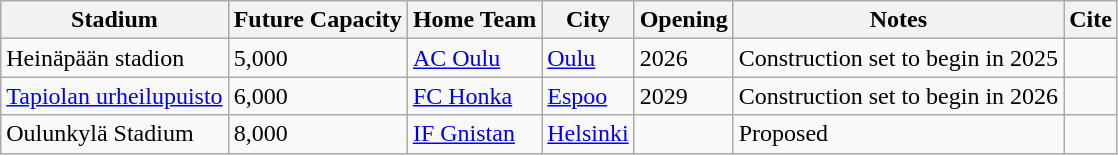<table class="wikitable">
<tr>
<th>Stadium</th>
<th>Future Capacity</th>
<th>Home Team</th>
<th>City</th>
<th>Opening</th>
<th>Notes</th>
<th>Cite</th>
</tr>
<tr>
<td>Heinäpään stadion</td>
<td>5,000</td>
<td><a href='#'>AC Oulu</a></td>
<td><a href='#'>Oulu</a></td>
<td>2026</td>
<td>Construction set to begin in 2025</td>
<td></td>
</tr>
<tr>
<td><a href='#'>Tapiolan urheilupuisto</a></td>
<td>6,000</td>
<td><a href='#'>FC Honka</a></td>
<td><a href='#'>Espoo</a></td>
<td>2029</td>
<td>Construction set to begin in 2026</td>
<td></td>
</tr>
<tr>
<td>Oulunkylä Stadium</td>
<td>8,000</td>
<td><a href='#'>IF Gnistan</a></td>
<td><a href='#'>Helsinki</a></td>
<td></td>
<td>Proposed</td>
<td></td>
</tr>
</table>
